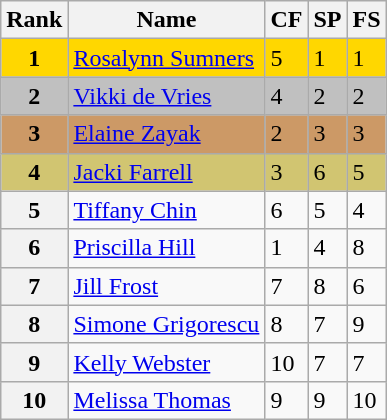<table class="wikitable">
<tr>
<th>Rank</th>
<th>Name</th>
<th>CF</th>
<th>SP</th>
<th>FS</th>
</tr>
<tr bgcolor="gold">
<td align="center"><strong>1</strong></td>
<td><a href='#'>Rosalynn Sumners</a></td>
<td>5</td>
<td>1</td>
<td>1</td>
</tr>
<tr bgcolor="silver">
<td align="center"><strong>2</strong></td>
<td><a href='#'>Vikki de Vries</a></td>
<td>4</td>
<td>2</td>
<td>2</td>
</tr>
<tr bgcolor="cc9966">
<td align="center"><strong>3</strong></td>
<td><a href='#'>Elaine Zayak</a></td>
<td>2</td>
<td>3</td>
<td>3</td>
</tr>
<tr bgcolor="d1c571">
<td align="center"><strong>4</strong></td>
<td><a href='#'>Jacki Farrell</a></td>
<td>3</td>
<td>6</td>
<td>5</td>
</tr>
<tr>
<th>5</th>
<td><a href='#'>Tiffany Chin</a></td>
<td>6</td>
<td>5</td>
<td>4</td>
</tr>
<tr>
<th>6</th>
<td><a href='#'>Priscilla Hill</a></td>
<td>1</td>
<td>4</td>
<td>8</td>
</tr>
<tr>
<th>7</th>
<td><a href='#'>Jill Frost</a></td>
<td>7</td>
<td>8</td>
<td>6</td>
</tr>
<tr>
<th>8</th>
<td><a href='#'>Simone Grigorescu</a></td>
<td>8</td>
<td>7</td>
<td>9</td>
</tr>
<tr>
<th>9</th>
<td><a href='#'>Kelly Webster</a></td>
<td>10</td>
<td>7</td>
<td>7</td>
</tr>
<tr>
<th>10</th>
<td><a href='#'>Melissa Thomas</a></td>
<td>9</td>
<td>9</td>
<td>10</td>
</tr>
</table>
